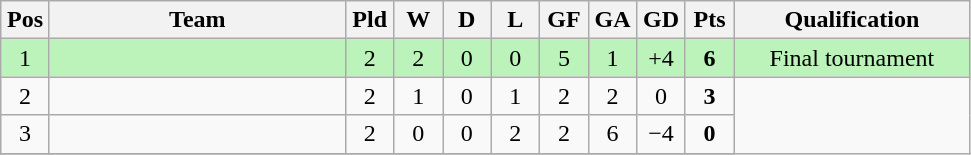<table class="wikitable" border="1" style="text-align: center;">
<tr>
<th width="25"><abbr>Pos</abbr></th>
<th width="190">Team</th>
<th width="25"><abbr>Pld</abbr></th>
<th width="25"><abbr>W</abbr></th>
<th width="25"><abbr>D</abbr></th>
<th width="25"><abbr>L</abbr></th>
<th width="25"><abbr>GF</abbr></th>
<th width="25"><abbr>GA</abbr></th>
<th width="25"><abbr>GD</abbr></th>
<th width="25"><abbr>Pts</abbr></th>
<th width="150">Qualification</th>
</tr>
<tr bgcolor = #BBF3BB>
<td>1</td>
<td align="left"></td>
<td>2</td>
<td>2</td>
<td>0</td>
<td>0</td>
<td>5</td>
<td>1</td>
<td>+4</td>
<td><strong>6</strong></td>
<td>Final tournament</td>
</tr>
<tr>
<td>2</td>
<td align="left"></td>
<td>2</td>
<td>1</td>
<td>0</td>
<td>1</td>
<td>2</td>
<td>2</td>
<td>0</td>
<td><strong>3</strong></td>
</tr>
<tr>
<td>3</td>
<td align="left"></td>
<td>2</td>
<td>0</td>
<td>0</td>
<td>2</td>
<td>2</td>
<td>6</td>
<td>−4</td>
<td><strong>0</strong></td>
</tr>
<tr>
</tr>
</table>
